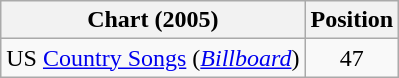<table class="wikitable sortable">
<tr>
<th scope="col">Chart (2005)</th>
<th scope="col">Position</th>
</tr>
<tr>
<td>US <a href='#'>Country Songs</a> (<em><a href='#'>Billboard</a></em>)</td>
<td align="center">47</td>
</tr>
</table>
